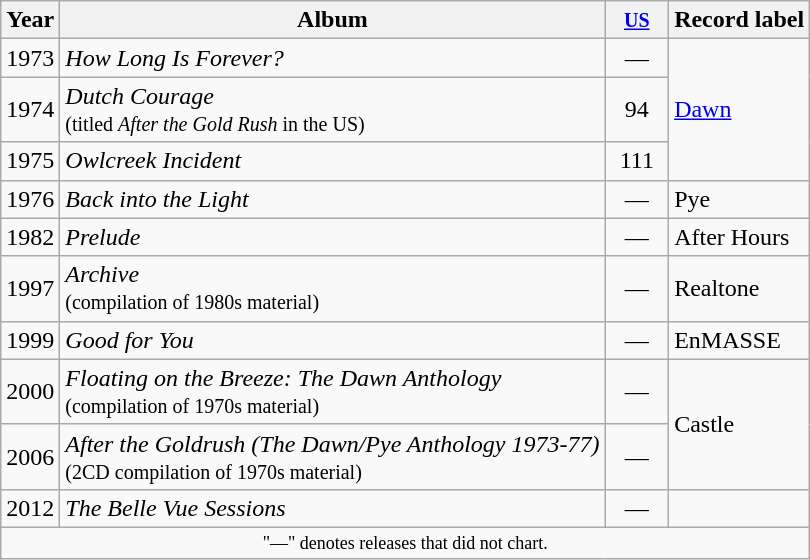<table class="wikitable">
<tr>
<th>Year</th>
<th>Album</th>
<th style="width:35px;"><small><a href='#'>US</a></small><br></th>
<th>Record label</th>
</tr>
<tr>
<td>1973</td>
<td><em>How Long Is Forever?</em></td>
<td align=center>—</td>
<td rowspan="3"><a href='#'>Dawn</a></td>
</tr>
<tr>
<td>1974</td>
<td><em>Dutch Courage</em> <br><small>(titled <em>After the Gold Rush</em> in the US)</small></td>
<td align=center>94</td>
</tr>
<tr>
<td>1975</td>
<td><em>Owlcreek Incident</em></td>
<td align=center>111</td>
</tr>
<tr>
<td>1976</td>
<td><em>Back into the Light</em></td>
<td align=center>—</td>
<td>Pye</td>
</tr>
<tr>
<td>1982</td>
<td><em>Prelude</em></td>
<td align=center>—</td>
<td>After Hours</td>
</tr>
<tr>
<td>1997</td>
<td><em>Archive</em> <br><small>(compilation of 1980s material)</small></td>
<td align=center>—</td>
<td>Realtone</td>
</tr>
<tr>
<td>1999</td>
<td><em>Good for You</em></td>
<td align=center>—</td>
<td>EnMASSE</td>
</tr>
<tr>
<td>2000</td>
<td><em>Floating on the Breeze: The Dawn Anthology</em> <br><small>(compilation of 1970s material)</small></td>
<td align=center>—</td>
<td rowspan="2">Castle</td>
</tr>
<tr>
<td>2006</td>
<td><em>After the Goldrush (The Dawn/Pye Anthology 1973-77)</em> <br><small>(2CD compilation of 1970s material)</small></td>
<td align=center>—</td>
</tr>
<tr>
<td>2012</td>
<td><em>The Belle Vue Sessions</em></td>
<td align=center>—</td>
<td></td>
</tr>
<tr>
<td colspan="4" style="text-align:center; font-size:9pt;">"—" denotes releases that did not chart.</td>
</tr>
</table>
